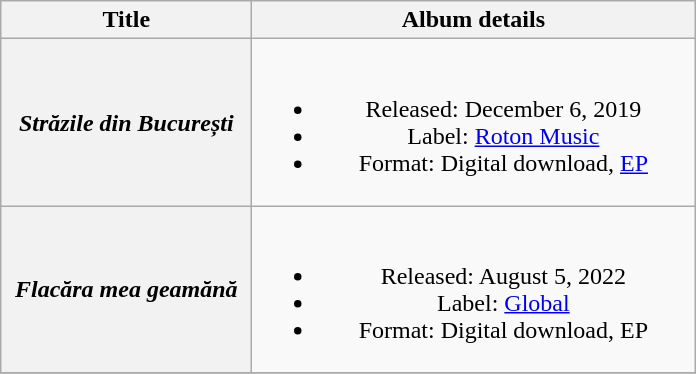<table class="wikitable plainrowheaders" style="text-align:center;">
<tr>
<th scope="col" style="width:10em;">Title</th>
<th scope="col" style="width:18em;">Album details</th>
</tr>
<tr>
<th scope="row"><em>Străzile din București</em></th>
<td><br><ul><li>Released: December 6, 2019</li><li>Label: <a href='#'>Roton Music</a></li><li>Format: Digital download, <a href='#'>EP</a></li></ul></td>
</tr>
<tr>
<th scope="row"><em>Flacăra mea geamănă</em></th>
<td><br><ul><li>Released: August 5, 2022</li><li>Label: <a href='#'>Global</a></li><li>Format: Digital download, EP</li></ul></td>
</tr>
<tr>
</tr>
</table>
